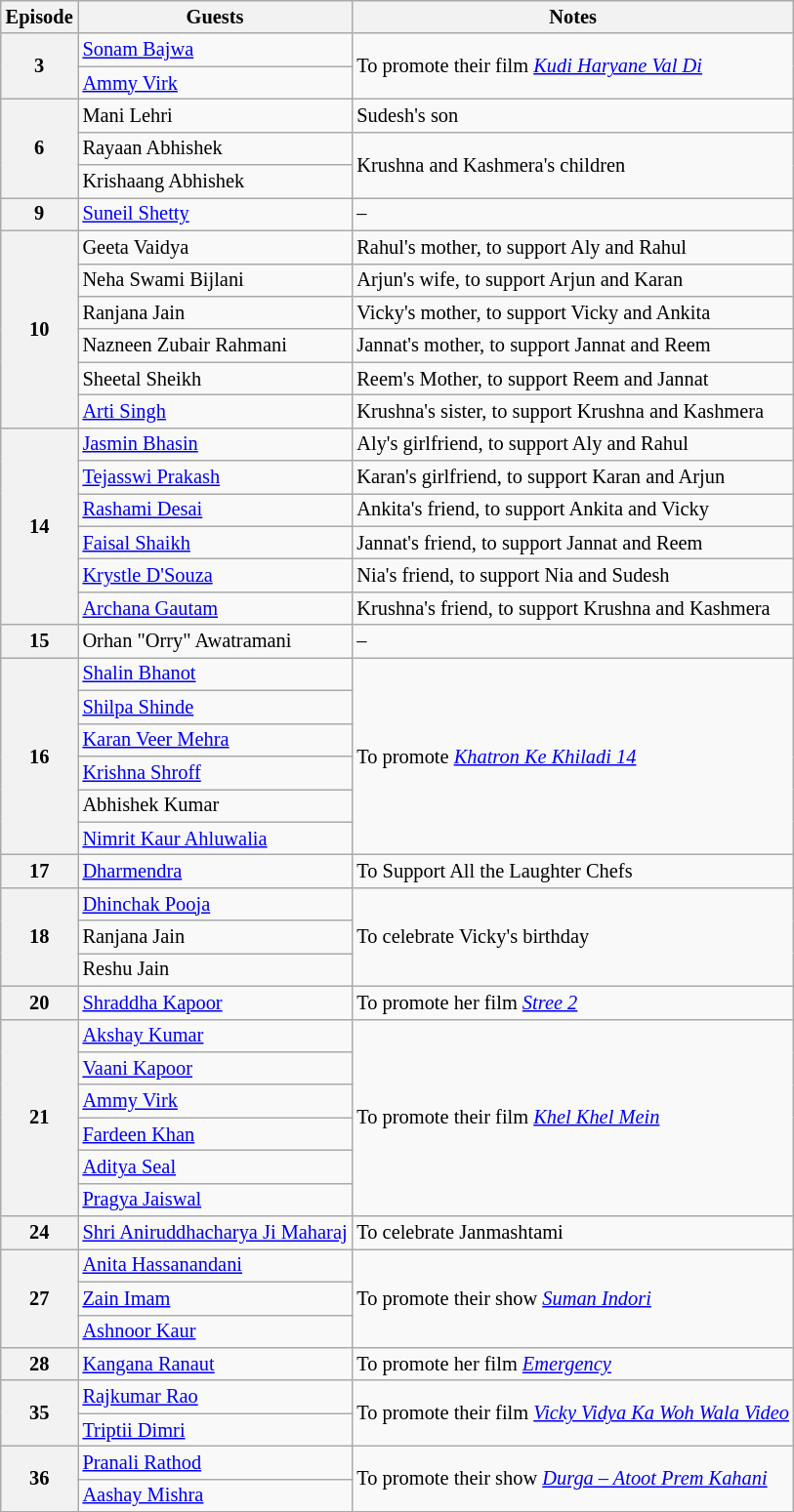<table class="wikitable" style=font-size:85%;>
<tr>
<th>Episode</th>
<th>Guests</th>
<th>Notes</th>
</tr>
<tr>
<th rowspan="2">3</th>
<td><a href='#'>Sonam Bajwa</a></td>
<td rowspan="2">To promote their film <em><a href='#'>Kudi Haryane Val Di</a></em></td>
</tr>
<tr>
<td><a href='#'>Ammy Virk</a></td>
</tr>
<tr>
<th rowspan="3">6</th>
<td>Mani Lehri</td>
<td>Sudesh's son</td>
</tr>
<tr>
<td>Rayaan Abhishek</td>
<td rowspan="2">Krushna and Kashmera's children</td>
</tr>
<tr>
<td>Krishaang Abhishek</td>
</tr>
<tr>
<th>9</th>
<td><a href='#'>Suneil Shetty</a></td>
<td>–</td>
</tr>
<tr>
<th rowspan="6">10</th>
<td>Geeta Vaidya</td>
<td>Rahul's mother, to support Aly and Rahul</td>
</tr>
<tr>
<td>Neha Swami Bijlani</td>
<td>Arjun's wife, to support Arjun and Karan</td>
</tr>
<tr>
<td>Ranjana Jain</td>
<td>Vicky's mother, to support Vicky and Ankita</td>
</tr>
<tr>
<td>Nazneen Zubair Rahmani</td>
<td>Jannat's mother, to support Jannat and Reem</td>
</tr>
<tr>
<td>Sheetal Sheikh</td>
<td>Reem's Mother, to support Reem and Jannat</td>
</tr>
<tr>
<td><a href='#'>Arti Singh</a></td>
<td>Krushna's sister, to support Krushna and Kashmera</td>
</tr>
<tr>
<th rowspan="6">14</th>
<td><a href='#'>Jasmin Bhasin</a></td>
<td>Aly's girlfriend, to support Aly and Rahul</td>
</tr>
<tr>
<td><a href='#'>Tejasswi Prakash</a></td>
<td>Karan's girlfriend, to support Karan and Arjun</td>
</tr>
<tr>
<td><a href='#'>Rashami Desai</a></td>
<td>Ankita's friend, to support Ankita and Vicky</td>
</tr>
<tr>
<td><a href='#'>Faisal Shaikh</a></td>
<td>Jannat's friend, to support Jannat and Reem</td>
</tr>
<tr>
<td><a href='#'>Krystle D'Souza</a></td>
<td>Nia's friend, to support Nia and Sudesh</td>
</tr>
<tr>
<td><a href='#'>Archana Gautam</a></td>
<td>Krushna's friend, to support Krushna and Kashmera</td>
</tr>
<tr>
<th>15</th>
<td>Orhan "Orry" Awatramani</td>
<td>–</td>
</tr>
<tr>
<th rowspan="6">16</th>
<td><a href='#'>Shalin Bhanot</a></td>
<td rowspan="6">To promote <em><a href='#'>Khatron Ke Khiladi 14</a></em></td>
</tr>
<tr>
<td><a href='#'>Shilpa Shinde</a></td>
</tr>
<tr>
<td><a href='#'>Karan Veer Mehra</a></td>
</tr>
<tr>
<td><a href='#'>Krishna Shroff</a></td>
</tr>
<tr>
<td>Abhishek Kumar</td>
</tr>
<tr>
<td><a href='#'>Nimrit Kaur Ahluwalia</a></td>
</tr>
<tr>
<th>17</th>
<td><a href='#'>Dharmendra</a></td>
<td>To Support All the Laughter Chefs</td>
</tr>
<tr>
<th rowspan="3">18</th>
<td><a href='#'>Dhinchak Pooja</a></td>
<td rowspan="3">To celebrate Vicky's birthday</td>
</tr>
<tr>
<td>Ranjana Jain</td>
</tr>
<tr>
<td>Reshu Jain</td>
</tr>
<tr>
<th>20</th>
<td><a href='#'>Shraddha Kapoor</a></td>
<td>To promote her film <em><a href='#'>Stree 2</a></em></td>
</tr>
<tr>
<th rowspan="6">21</th>
<td><a href='#'>Akshay Kumar</a></td>
<td rowspan="6">To promote their film <em><a href='#'>Khel Khel Mein</a></em></td>
</tr>
<tr>
<td><a href='#'>Vaani Kapoor</a></td>
</tr>
<tr>
<td><a href='#'>Ammy Virk</a></td>
</tr>
<tr>
<td><a href='#'>Fardeen Khan</a></td>
</tr>
<tr>
<td><a href='#'>Aditya Seal</a></td>
</tr>
<tr>
<td><a href='#'>Pragya Jaiswal</a></td>
</tr>
<tr>
<th>24</th>
<td><a href='#'>Shri Aniruddhacharya Ji Maharaj</a></td>
<td>To celebrate Janmashtami</td>
</tr>
<tr>
<th rowspan="3">27</th>
<td><a href='#'>Anita Hassanandani</a></td>
<td rowspan="3">To promote their show <em><a href='#'>Suman Indori</a></em></td>
</tr>
<tr>
<td><a href='#'>Zain Imam</a></td>
</tr>
<tr>
<td><a href='#'>Ashnoor Kaur</a></td>
</tr>
<tr>
<th>28</th>
<td><a href='#'>Kangana Ranaut</a></td>
<td>To promote her film <em><a href='#'>Emergency</a></em></td>
</tr>
<tr>
<th rowspan="2">35</th>
<td><a href='#'>Rajkumar Rao</a></td>
<td rowspan="2">To promote their film <em><a href='#'>Vicky Vidya Ka Woh Wala Video</a></em></td>
</tr>
<tr>
<td><a href='#'>Triptii Dimri</a></td>
</tr>
<tr>
<th rowspan="2">36</th>
<td><a href='#'>Pranali Rathod</a></td>
<td rowspan="2">To promote their show <em><a href='#'>Durga – Atoot Prem Kahani</a></em></td>
</tr>
<tr>
<td><a href='#'>Aashay Mishra</a></td>
</tr>
</table>
